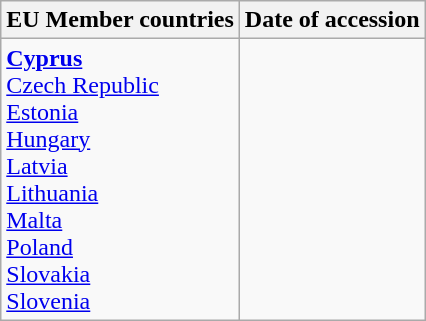<table class="wikitable" style="margin-bottom: 10px;">
<tr>
<th>EU Member countries</th>
<th>Date of accession</th>
</tr>
<tr>
<td><strong><a href='#'>Cyprus</a></strong><br><a href='#'>Czech Republic</a><br><a href='#'>Estonia</a><br><a href='#'>Hungary</a><br><a href='#'>Latvia</a><br><a href='#'>Lithuania</a><br><a href='#'>Malta</a><br><a href='#'>Poland</a><br><a href='#'>Slovakia</a><br><a href='#'>Slovenia</a></td>
<td></td>
</tr>
</table>
